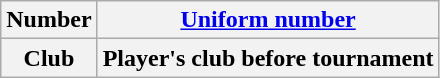<table class="wikitable">
<tr>
<th>Number</th>
<th><a href='#'>Uniform number</a></th>
</tr>
<tr>
<th>Club</th>
<th>Player's club before tournament</th>
</tr>
</table>
